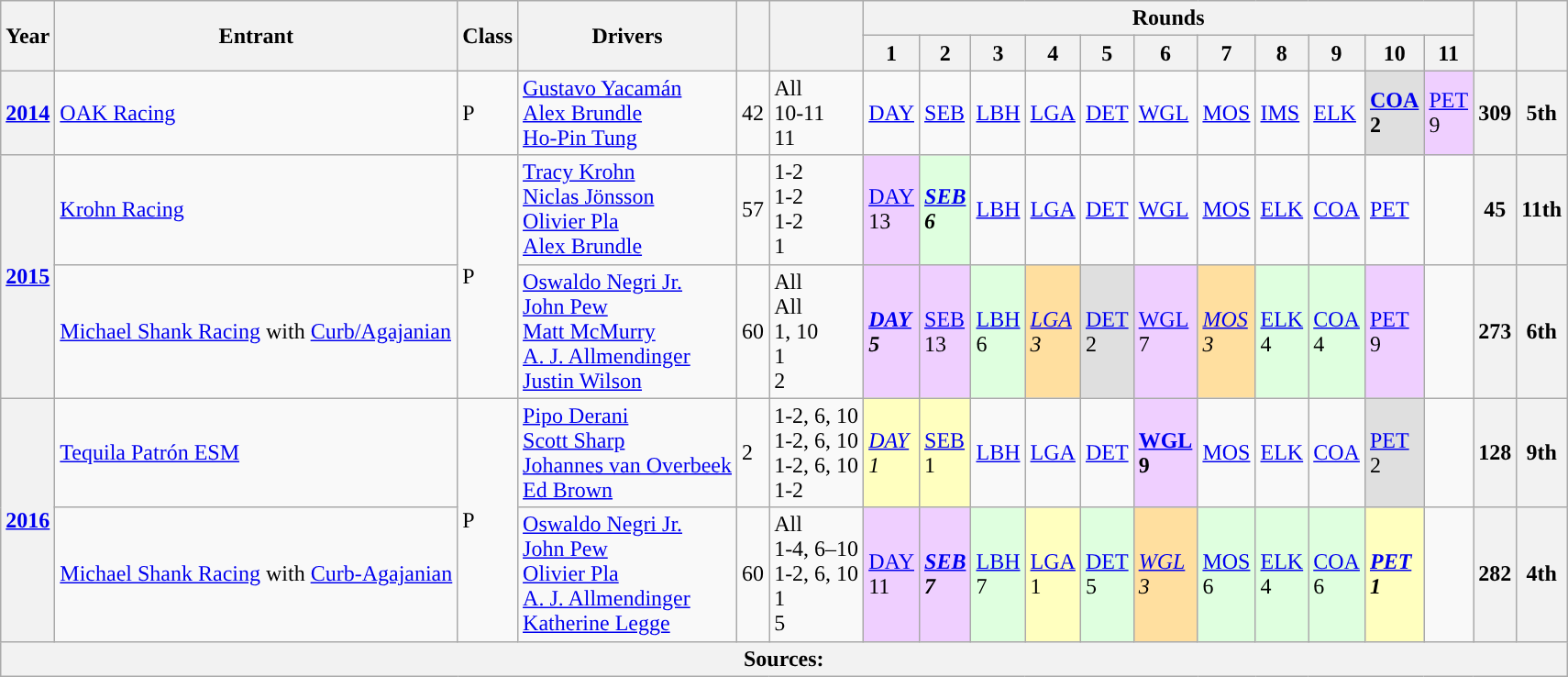<table class="wikitable">
<tr>
<th rowspan="2">Year</th>
<th rowspan="2">Entrant</th>
<th rowspan="2">Class</th>
<th rowspan="2">Drivers</th>
<th rowspan="2"></th>
<th rowspan="2"></th>
<th colspan="11">Rounds</th>
<th rowspan="2"></th>
<th rowspan="2"></th>
</tr>
<tr>
<th>1</th>
<th>2</th>
<th>3</th>
<th>4</th>
<th>5</th>
<th>6</th>
<th>7</th>
<th>8</th>
<th>9</th>
<th>10</th>
<th>11</th>
</tr>
<tr>
<th><a href='#'>2014</a></th>
<td> <a href='#'>OAK Racing</a></td>
<td>P</td>
<td> <a href='#'>Gustavo Yacamán</a><br> <a href='#'>Alex Brundle</a><br> <a href='#'>Ho-Pin Tung</a></td>
<td>42</td>
<td>All<br>10-11<br>11</td>
<td><a href='#'>DAY</a></td>
<td><a href='#'>SEB</a></td>
<td><a href='#'>LBH</a></td>
<td><a href='#'>LGA</a></td>
<td><a href='#'>DET</a></td>
<td><a href='#'>WGL</a></td>
<td><a href='#'>MOS</a></td>
<td><a href='#'>IMS</a></td>
<td><a href='#'>ELK</a></td>
<td style="background:#DFDFDF;”"><strong><a href='#'>COA</a><br>2</strong></td>
<td style="background:#EFCFFF;"><a href='#'>PET</a><br>9</td>
<th>309</th>
<th>5th</th>
</tr>
<tr>
<th rowspan="2"><a href='#'>2015</a></th>
<td> <a href='#'>Krohn Racing</a></td>
<td rowspan="2">P</td>
<td> <a href='#'>Tracy Krohn</a><br> <a href='#'>Niclas Jönsson</a><br> <a href='#'>Olivier Pla</a><br> <a href='#'>Alex Brundle</a></td>
<td>57</td>
<td>1-2<br>1-2<br>1-2<br>1</td>
<td style="background:#EFCFFF;"><a href='#'>DAY</a><br>13</td>
<td style="background:#DFFFDF;"><strong><em><a href='#'>SEB</a><br>6</em></strong></td>
<td><a href='#'>LBH</a><br></td>
<td><a href='#'>LGA</a><br></td>
<td><a href='#'>DET</a><br></td>
<td><a href='#'>WGL</a><br></td>
<td><a href='#'>MOS</a><br></td>
<td><a href='#'>ELK</a><br></td>
<td><a href='#'>COA</a><br></td>
<td><a href='#'>PET</a><br></td>
<td></td>
<th>45</th>
<th>11th</th>
</tr>
<tr>
<td> <a href='#'>Michael Shank Racing</a> with <a href='#'>Curb/Agajanian</a></td>
<td> <a href='#'>Oswaldo Negri Jr.</a><br> <a href='#'>John Pew</a><br> <a href='#'>Matt McMurry</a><br> <a href='#'>A. J. Allmendinger</a><br> <a href='#'>Justin Wilson</a></td>
<td>60</td>
<td>All<br>All<br>1, 10<br>1<br>2</td>
<td style="background:#EFCFFF;"><strong><em><a href='#'>DAY</a><br>5</em></strong></td>
<td style="background:#EFCFFF;"><a href='#'>SEB</a><br>13</td>
<td style="background:#DFFFDF;"><a href='#'>LBH</a><br>6</td>
<td style="background:#FFDF9F;”"><em><a href='#'>LGA</a><br>3</em></td>
<td style="background:#DFDFDF;”"><a href='#'>DET</a><br>2</td>
<td style="background:#EFCFFF;"><a href='#'>WGL</a><br>7</td>
<td style="background:#FFDF9F;”"><em><a href='#'>MOS</a><br>3</em></td>
<td style="background:#DFFFDF;"><a href='#'>ELK</a><br>4</td>
<td style="background:#DFFFDF;"><a href='#'>COA</a><br>4</td>
<td style="background:#EFCFFF;"><a href='#'>PET</a><br>9</td>
<td></td>
<th>273</th>
<th>6th</th>
</tr>
<tr>
<th rowspan="2"><a href='#'>2016</a></th>
<td> <a href='#'>Tequila Patrón ESM</a></td>
<td rowspan="2">P</td>
<td> <a href='#'>Pipo Derani</a><br> <a href='#'>Scott Sharp</a><br> <a href='#'>Johannes van Overbeek</a><br> <a href='#'>Ed Brown</a></td>
<td>2</td>
<td>1-2, 6, 10<br>1-2, 6, 10<br>1-2, 6, 10<br>1-2</td>
<td style="background:#FFFFBF;”"><em><a href='#'>DAY</a><br>1</em></td>
<td style="background:#FFFFBF;”"><a href='#'>SEB</a><br>1</td>
<td><a href='#'>LBH</a><br></td>
<td><a href='#'>LGA</a><br></td>
<td><a href='#'>DET</a><br></td>
<td style="background:#EFCFFF;"><strong><a href='#'>WGL</a><br>9</strong></td>
<td><a href='#'>MOS</a><br></td>
<td><a href='#'>ELK</a><br></td>
<td><a href='#'>COA</a><br></td>
<td style="background:#DFDFDF;”"><a href='#'>PET</a><br>2</td>
<td></td>
<th>128</th>
<th>9th</th>
</tr>
<tr>
<td> <a href='#'>Michael Shank Racing</a> with <a href='#'>Curb-Agajanian</a></td>
<td> <a href='#'>Oswaldo Negri Jr.</a><br> <a href='#'>John Pew</a><br> <a href='#'>Olivier Pla</a><br> <a href='#'>A. J. Allmendinger</a><br> <a href='#'>Katherine Legge</a></td>
<td>60</td>
<td>All<br>1-4, 6–10<br>1-2, 6, 10<br>1<br>5</td>
<td style="background:#EFCFFF;"><a href='#'>DAY</a><br>11</td>
<td style="background:#EFCFFF;"><strong><em><a href='#'>SEB</a><br>7</em></strong></td>
<td style="background:#DFFFDF;"><a href='#'>LBH</a><br>7</td>
<td style="background:#FFFFBF;”"><a href='#'>LGA</a><br>1</td>
<td style="background:#DFFFDF;"><a href='#'>DET</a><br>5</td>
<td style="background:#FFDF9F;”"><em><a href='#'>WGL</a><br>3</em></td>
<td style="background:#DFFFDF;"><a href='#'>MOS</a><br>6</td>
<td style="background:#DFFFDF;"><a href='#'>ELK</a><br>4</td>
<td style="background:#DFFFDF;"><a href='#'>COA</a><br>6</td>
<td style="background:#FFFFBF;”"><strong><em><a href='#'>PET</a><br>1</em></strong></td>
<td></td>
<th>282</th>
<th>4th</th>
</tr>
<tr>
<th colspan="19">Sources:</th>
</tr>
</table>
